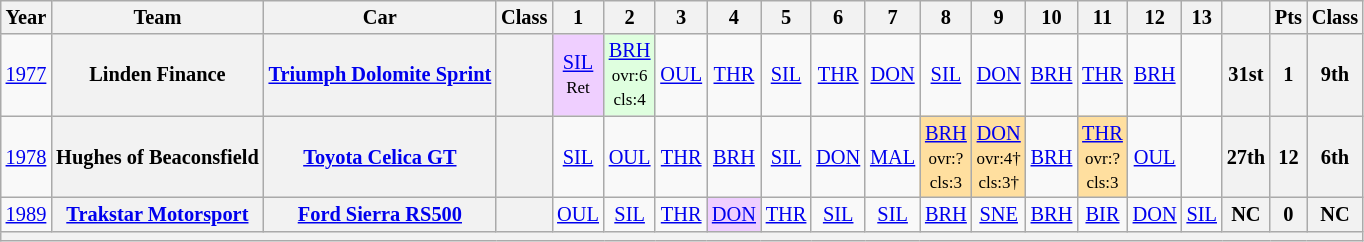<table class="wikitable" style="text-align:center; font-size:85%">
<tr>
<th>Year</th>
<th>Team</th>
<th>Car</th>
<th>Class</th>
<th>1</th>
<th>2</th>
<th>3</th>
<th>4</th>
<th>5</th>
<th>6</th>
<th>7</th>
<th>8</th>
<th>9</th>
<th>10</th>
<th>11</th>
<th>12</th>
<th>13</th>
<th></th>
<th>Pts</th>
<th>Class</th>
</tr>
<tr>
<td><a href='#'>1977</a></td>
<th>Linden Finance</th>
<th><a href='#'>Triumph Dolomite Sprint</a></th>
<th><span></span></th>
<td style="background:#EFCFFF;"><a href='#'>SIL</a><br><small>Ret</small></td>
<td style="background:#DFFFDF;"><a href='#'>BRH</a><br><small>ovr:6<br>cls:4</small></td>
<td><a href='#'>OUL</a></td>
<td><a href='#'>THR</a></td>
<td><a href='#'>SIL</a></td>
<td><a href='#'>THR</a></td>
<td><a href='#'>DON</a></td>
<td><a href='#'>SIL</a></td>
<td><a href='#'>DON</a></td>
<td><a href='#'>BRH</a></td>
<td><a href='#'>THR</a></td>
<td><a href='#'>BRH</a></td>
<td></td>
<th>31st</th>
<th>1</th>
<th>9th</th>
</tr>
<tr>
<td><a href='#'>1978</a></td>
<th>Hughes of Beaconsfield</th>
<th><a href='#'>Toyota Celica GT</a></th>
<th><span></span></th>
<td><a href='#'>SIL</a></td>
<td><a href='#'>OUL</a></td>
<td><a href='#'>THR</a></td>
<td><a href='#'>BRH</a></td>
<td><a href='#'>SIL</a></td>
<td><a href='#'>DON</a></td>
<td><a href='#'>MAL</a></td>
<td style="background:#FFDF9F;"><a href='#'>BRH</a><br><small>ovr:?<br>cls:3</small></td>
<td style="background:#FFDF9F;"><a href='#'>DON</a><br><small>ovr:4†<br>cls:3†</small></td>
<td><a href='#'>BRH</a></td>
<td style="background:#FFDF9F;"><a href='#'>THR</a><br><small>ovr:?<br>cls:3</small></td>
<td><a href='#'>OUL</a></td>
<td></td>
<th>27th</th>
<th>12</th>
<th>6th</th>
</tr>
<tr>
<td><a href='#'>1989</a></td>
<th><a href='#'>Trakstar Motorsport</a></th>
<th><a href='#'>Ford Sierra RS500</a></th>
<th><span></span></th>
<td><a href='#'>OUL</a></td>
<td><a href='#'>SIL</a></td>
<td><a href='#'>THR</a></td>
<td style="background:#EFCFFF;"><a href='#'>DON</a><br></td>
<td><a href='#'>THR</a></td>
<td><a href='#'>SIL</a></td>
<td><a href='#'>SIL</a></td>
<td><a href='#'>BRH</a></td>
<td><a href='#'>SNE</a></td>
<td><a href='#'>BRH</a></td>
<td><a href='#'>BIR</a></td>
<td><a href='#'>DON</a></td>
<td><a href='#'>SIL</a></td>
<th>NC</th>
<th>0</th>
<th>NC</th>
</tr>
<tr>
<th colspan="20"></th>
</tr>
</table>
